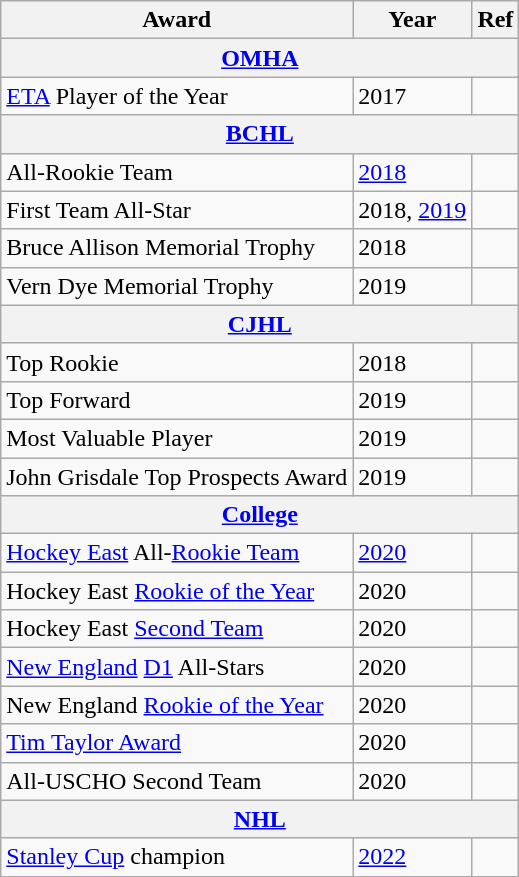<table class="wikitable">
<tr>
<th>Award</th>
<th>Year</th>
<th>Ref</th>
</tr>
<tr>
<th colspan="3"><a href='#'>OMHA</a></th>
</tr>
<tr>
<td><a href='#'>ETA</a> Player of the Year</td>
<td>2017</td>
<td></td>
</tr>
<tr>
<th colspan="3"><a href='#'>BCHL</a></th>
</tr>
<tr>
<td>All-Rookie Team</td>
<td><a href='#'>2018</a></td>
<td></td>
</tr>
<tr>
<td>First Team All-Star</td>
<td>2018, <a href='#'>2019</a></td>
<td></td>
</tr>
<tr>
<td>Bruce Allison Memorial Trophy</td>
<td>2018</td>
<td></td>
</tr>
<tr>
<td>Vern Dye Memorial Trophy</td>
<td>2019</td>
<td></td>
</tr>
<tr>
<th colspan="3"><a href='#'>CJHL</a></th>
</tr>
<tr>
<td>Top Rookie</td>
<td>2018</td>
<td></td>
</tr>
<tr>
<td>Top Forward</td>
<td>2019</td>
<td></td>
</tr>
<tr>
<td>Most Valuable Player</td>
<td>2019</td>
<td></td>
</tr>
<tr>
<td>John Grisdale Top Prospects Award</td>
<td>2019</td>
<td></td>
</tr>
<tr>
<th colspan="3"><a href='#'>College</a></th>
</tr>
<tr>
<td><a href='#'>Hockey East</a> All-<a href='#'>Rookie Team</a></td>
<td><a href='#'>2020</a></td>
<td></td>
</tr>
<tr>
<td>Hockey East <a href='#'>Rookie of the Year</a></td>
<td>2020</td>
<td></td>
</tr>
<tr>
<td>Hockey East <a href='#'>Second Team</a></td>
<td>2020</td>
<td></td>
</tr>
<tr>
<td><a href='#'>New England</a> <a href='#'>D1</a> All-Stars</td>
<td>2020</td>
<td></td>
</tr>
<tr>
<td>New England <a href='#'>Rookie of the Year</a></td>
<td>2020</td>
<td></td>
</tr>
<tr>
<td><a href='#'>Tim Taylor Award</a></td>
<td>2020</td>
<td></td>
</tr>
<tr>
<td>All-USCHO Second Team</td>
<td>2020</td>
<td></td>
</tr>
<tr>
<th colspan="3"><a href='#'>NHL</a></th>
</tr>
<tr>
<td><a href='#'>Stanley Cup</a> champion</td>
<td><a href='#'>2022</a></td>
<td></td>
</tr>
</table>
